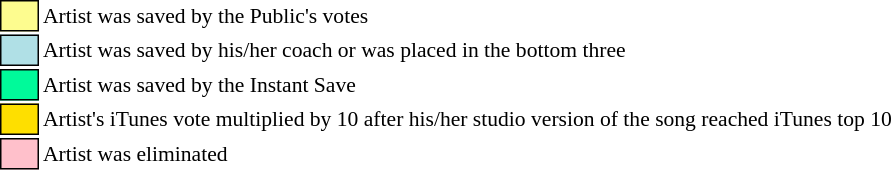<table class="toccolours" style="font-size: 90%; white-space: nowrap;">
<tr>
<td style="background:#fdfc8f; border:1px solid black;">      </td>
<td>Artist was saved by the Public's votes</td>
</tr>
<tr>
<td style="background:#b0e0e6; border:1px solid black;">      </td>
<td>Artist was saved by his/her coach or was placed in the bottom three</td>
</tr>
<tr>
<td style="background:#00fa9a; border:1px solid black;">      </td>
<td>Artist was saved by the Instant Save</td>
</tr>
<tr>
<td style="background:#fedf00; border:1px solid black;">      </td>
<td>Artist's iTunes vote multiplied by 10 after his/her studio version of the song reached iTunes top 10</td>
</tr>
<tr>
<td style="background:pink; border:1px solid black;">      </td>
<td>Artist was eliminated</td>
</tr>
</table>
